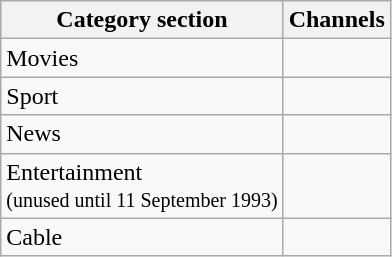<table class="wikitable">
<tr>
<th>Category section</th>
<th>Channels</th>
</tr>
<tr>
<td>Movies</td>
<td></td>
</tr>
<tr>
<td>Sport</td>
<td></td>
</tr>
<tr>
<td>News</td>
<td></td>
</tr>
<tr>
<td>Entertainment<br><small>(unused until 11 September 1993)</small></td>
<td></td>
</tr>
<tr>
<td>Cable</td>
<td></td>
</tr>
</table>
